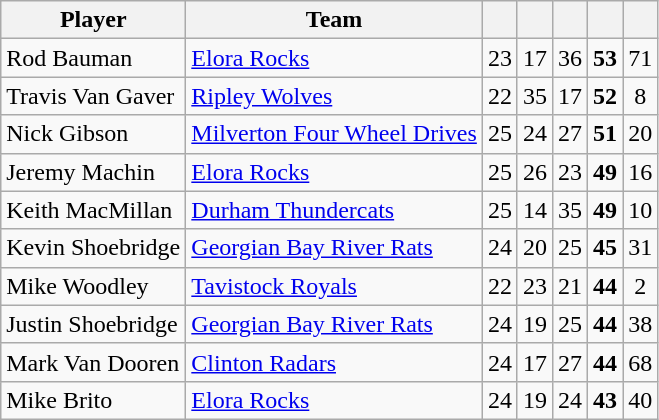<table class="wikitable" style="text-align:center">
<tr>
<th width:30%;">Player</th>
<th width:30%;">Team</th>
<th width:7.5%;"></th>
<th width:7.5%;"></th>
<th width:7.5%;"></th>
<th width:7.5%;"></th>
<th width:7.5%;"></th>
</tr>
<tr>
<td align=left>Rod Bauman</td>
<td align=left><a href='#'>Elora Rocks</a></td>
<td>23</td>
<td>17</td>
<td>36</td>
<td><strong>53</strong></td>
<td>71</td>
</tr>
<tr>
<td align=left>Travis Van Gaver</td>
<td align=left><a href='#'>Ripley Wolves</a></td>
<td>22</td>
<td>35</td>
<td>17</td>
<td><strong>52</strong></td>
<td>8</td>
</tr>
<tr>
<td align=left>Nick Gibson</td>
<td align=left><a href='#'>Milverton Four Wheel Drives</a></td>
<td>25</td>
<td>24</td>
<td>27</td>
<td><strong>51</strong></td>
<td>20</td>
</tr>
<tr>
<td align=left>Jeremy Machin</td>
<td align=left><a href='#'>Elora Rocks</a></td>
<td>25</td>
<td>26</td>
<td>23</td>
<td><strong>49</strong></td>
<td>16</td>
</tr>
<tr>
<td align=left>Keith MacMillan</td>
<td align=left><a href='#'>Durham Thundercats</a></td>
<td>25</td>
<td>14</td>
<td>35</td>
<td><strong>49</strong></td>
<td>10</td>
</tr>
<tr>
<td align=left>Kevin Shoebridge</td>
<td align=left><a href='#'>Georgian Bay River Rats</a></td>
<td>24</td>
<td>20</td>
<td>25</td>
<td><strong>45</strong></td>
<td>31</td>
</tr>
<tr>
<td align=left>Mike Woodley</td>
<td align=left><a href='#'>Tavistock Royals</a></td>
<td>22</td>
<td>23</td>
<td>21</td>
<td><strong>44</strong></td>
<td>2</td>
</tr>
<tr>
<td align=left>Justin Shoebridge</td>
<td align=left><a href='#'>Georgian Bay River Rats</a></td>
<td>24</td>
<td>19</td>
<td>25</td>
<td><strong>44</strong></td>
<td>38</td>
</tr>
<tr>
<td align=left>Mark Van Dooren</td>
<td align=left><a href='#'>Clinton Radars</a></td>
<td>24</td>
<td>17</td>
<td>27</td>
<td><strong>44</strong></td>
<td>68</td>
</tr>
<tr>
<td align=left>Mike Brito</td>
<td align=left><a href='#'>Elora Rocks</a></td>
<td>24</td>
<td>19</td>
<td>24</td>
<td><strong>43</strong></td>
<td>40</td>
</tr>
</table>
